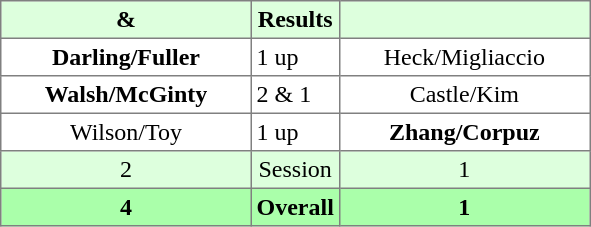<table border="1" cellpadding="3" style="border-collapse: collapse; text-align:center;">
<tr style="background:#ddffdd;">
<th width=160> & </th>
<th>Results</th>
<th width=160></th>
</tr>
<tr>
<td><strong>Darling/Fuller</strong></td>
<td align=left> 1 up</td>
<td>Heck/Migliaccio</td>
</tr>
<tr>
<td><strong>Walsh/McGinty</strong></td>
<td align=left> 2 & 1</td>
<td>Castle/Kim</td>
</tr>
<tr>
<td>Wilson/Toy</td>
<td align=left> 1 up</td>
<td><strong>Zhang/Corpuz</strong></td>
</tr>
<tr style="background:#ddffdd;">
<td>2</td>
<td>Session</td>
<td>1</td>
</tr>
<tr style="background:#aaffaa;">
<th>4</th>
<th>Overall</th>
<th>1</th>
</tr>
</table>
